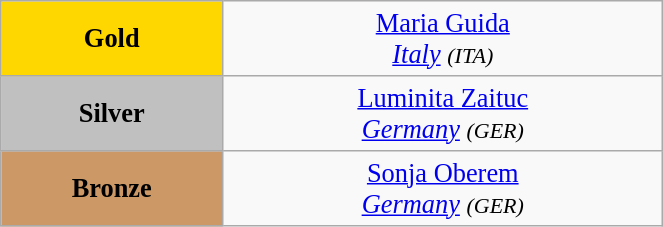<table class="wikitable" style=" text-align:center; font-size:110%;" width="35%">
<tr>
<td bgcolor="gold"><strong>Gold</strong></td>
<td> <a href='#'>Maria Guida</a><br><em><a href='#'>Italy</a> <small>(ITA)</small></em></td>
</tr>
<tr>
<td bgcolor="silver"><strong>Silver</strong></td>
<td> <a href='#'>Luminita Zaituc</a><br><em><a href='#'>Germany</a> <small>(GER)</small></em></td>
</tr>
<tr>
<td bgcolor="CC9966"><strong>Bronze</strong></td>
<td> <a href='#'>Sonja Oberem</a><br><em><a href='#'>Germany</a> <small>(GER)</small></em></td>
</tr>
</table>
